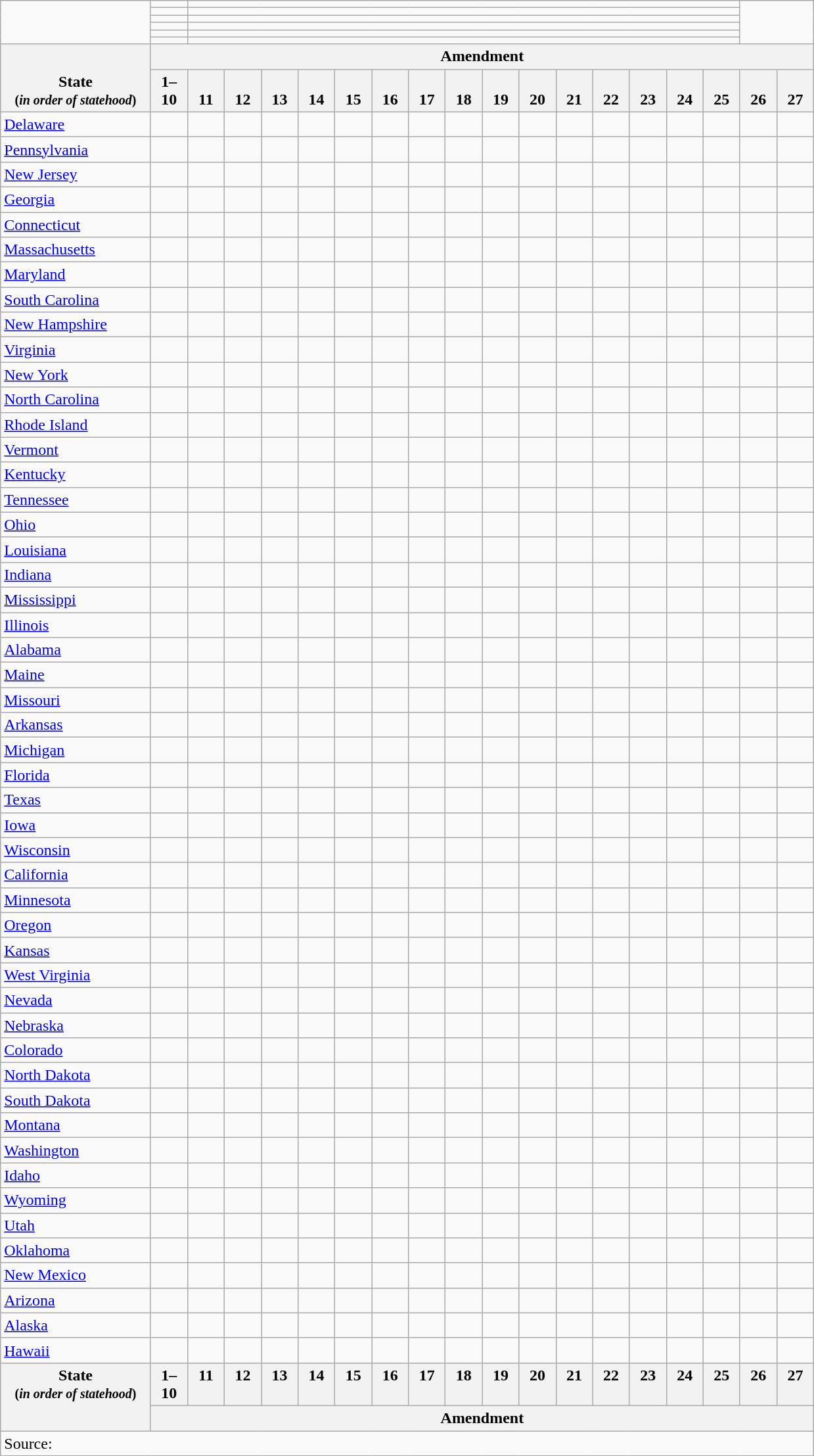<table class="wikitable">
<tr>
<td rowspan=6; style="text-align:right;"><strong></strong> </td>
<td style="text-align:center;"></td>
<td colspan=15></td>
<td rowspan=6; colspan=2></td>
</tr>
<tr>
<td style="text-align:center;"></td>
<td colspan=15></td>
</tr>
<tr>
<td style="text-align:center;"></td>
<td colspan=15></td>
</tr>
<tr>
<td style="text-align:center;"></td>
<td colspan=15></td>
</tr>
<tr>
<td style="text-align:center;"></td>
<td colspan=15></td>
</tr>
<tr>
<td style="text-align:center;"><strong></strong></td>
<td colspan=15></td>
</tr>
<tr style="vertical-align:bottom;">
<th width="145" rowspan="2">State<br><small>(<em>in order of statehood</em>)</small></th>
<th colspan="18">Amendment</th>
</tr>
<tr style="vertical-align:bottom;">
<th width="30">1–10</th>
<th width="30">11</th>
<th width="30">12</th>
<th width="30">13</th>
<th width="30">14</th>
<th width="30">15</th>
<th width="30">16</th>
<th width="30">17</th>
<th width="30">18</th>
<th width="30">19</th>
<th width="30">20</th>
<th width="30">21</th>
<th width="30">22</th>
<th width="30">23</th>
<th width="30">24</th>
<th width="30">25</th>
<th width="30">26</th>
<th width="30">27</th>
</tr>
<tr>
<td><a href='#'>Delaware</a></td>
<td></td>
<td></td>
<td></td>
<td></td>
<td></td>
<td></td>
<td></td>
<td></td>
<td></td>
<td></td>
<td></td>
<td></td>
<td></td>
<td></td>
<td></td>
<td></td>
<td></td>
<td></td>
</tr>
<tr>
<td><a href='#'>Pennsylvania</a></td>
<td></td>
<td></td>
<td></td>
<td></td>
<td></td>
<td></td>
<td></td>
<td></td>
<td></td>
<td></td>
<td></td>
<td></td>
<td></td>
<td></td>
<td></td>
<td></td>
<td></td>
<td></td>
</tr>
<tr>
<td><a href='#'>New Jersey</a></td>
<td></td>
<td></td>
<td></td>
<td></td>
<td></td>
<td></td>
<td></td>
<td></td>
<td></td>
<td></td>
<td></td>
<td></td>
<td></td>
<td></td>
<td></td>
<td></td>
<td></td>
<td></td>
</tr>
<tr>
<td><a href='#'>Georgia</a></td>
<td></td>
<td></td>
<td></td>
<td></td>
<td></td>
<td></td>
<td></td>
<td></td>
<td></td>
<td></td>
<td></td>
<td></td>
<td></td>
<td></td>
<td></td>
<td></td>
<td></td>
<td></td>
</tr>
<tr>
<td><a href='#'>Connecticut</a></td>
<td></td>
<td></td>
<td></td>
<td></td>
<td></td>
<td></td>
<td></td>
<td></td>
<td></td>
<td></td>
<td></td>
<td></td>
<td></td>
<td></td>
<td></td>
<td></td>
<td></td>
<td></td>
</tr>
<tr>
<td><a href='#'>Massachusetts</a></td>
<td></td>
<td></td>
<td></td>
<td></td>
<td></td>
<td></td>
<td></td>
<td></td>
<td></td>
<td></td>
<td></td>
<td></td>
<td></td>
<td></td>
<td></td>
<td></td>
<td></td>
<td></td>
</tr>
<tr>
<td><a href='#'>Maryland</a></td>
<td></td>
<td></td>
<td></td>
<td></td>
<td></td>
<td></td>
<td></td>
<td></td>
<td></td>
<td></td>
<td></td>
<td></td>
<td></td>
<td></td>
<td></td>
<td></td>
<td></td>
<td></td>
</tr>
<tr>
<td><a href='#'>South Carolina</a></td>
<td></td>
<td></td>
<td></td>
<td></td>
<td></td>
<td></td>
<td></td>
<td></td>
<td></td>
<td></td>
<td></td>
<td></td>
<td></td>
<td></td>
<td></td>
<td></td>
<td></td>
<td></td>
</tr>
<tr>
<td><a href='#'>New Hampshire</a></td>
<td></td>
<td></td>
<td></td>
<td></td>
<td></td>
<td></td>
<td></td>
<td></td>
<td></td>
<td></td>
<td></td>
<td></td>
<td></td>
<td></td>
<td></td>
<td></td>
<td></td>
<td></td>
</tr>
<tr>
<td><a href='#'>Virginia</a></td>
<td></td>
<td></td>
<td></td>
<td></td>
<td></td>
<td></td>
<td></td>
<td></td>
<td></td>
<td></td>
<td></td>
<td></td>
<td></td>
<td></td>
<td></td>
<td></td>
<td></td>
<td></td>
</tr>
<tr>
<td><a href='#'>New York</a></td>
<td></td>
<td></td>
<td></td>
<td></td>
<td></td>
<td></td>
<td></td>
<td></td>
<td></td>
<td></td>
<td></td>
<td></td>
<td></td>
<td></td>
<td></td>
<td></td>
<td></td>
<td></td>
</tr>
<tr>
<td><a href='#'>North Carolina</a></td>
<td></td>
<td></td>
<td></td>
<td></td>
<td></td>
<td></td>
<td></td>
<td></td>
<td></td>
<td></td>
<td></td>
<td></td>
<td></td>
<td></td>
<td></td>
<td></td>
<td></td>
<td></td>
</tr>
<tr>
<td><a href='#'>Rhode Island</a></td>
<td></td>
<td></td>
<td></td>
<td></td>
<td></td>
<td></td>
<td></td>
<td></td>
<td></td>
<td></td>
<td></td>
<td></td>
<td></td>
<td></td>
<td></td>
<td></td>
<td></td>
<td></td>
</tr>
<tr>
<td><a href='#'>Vermont</a></td>
<td></td>
<td></td>
<td></td>
<td></td>
<td></td>
<td></td>
<td></td>
<td></td>
<td></td>
<td></td>
<td></td>
<td></td>
<td></td>
<td></td>
<td></td>
<td></td>
<td></td>
<td></td>
</tr>
<tr>
<td><a href='#'>Kentucky</a></td>
<td></td>
<td></td>
<td></td>
<td></td>
<td></td>
<td></td>
<td></td>
<td></td>
<td></td>
<td></td>
<td></td>
<td></td>
<td></td>
<td></td>
<td></td>
<td></td>
<td></td>
<td></td>
</tr>
<tr>
<td><a href='#'>Tennessee</a></td>
<td></td>
<td></td>
<td></td>
<td></td>
<td></td>
<td></td>
<td></td>
<td></td>
<td></td>
<td></td>
<td></td>
<td></td>
<td></td>
<td></td>
<td></td>
<td></td>
<td></td>
<td></td>
</tr>
<tr>
<td><a href='#'>Ohio</a></td>
<td></td>
<td></td>
<td></td>
<td></td>
<td></td>
<td></td>
<td></td>
<td></td>
<td></td>
<td></td>
<td></td>
<td></td>
<td></td>
<td></td>
<td></td>
<td></td>
<td></td>
<td></td>
</tr>
<tr>
<td><a href='#'>Louisiana</a></td>
<td></td>
<td></td>
<td></td>
<td></td>
<td></td>
<td></td>
<td></td>
<td></td>
<td></td>
<td></td>
<td></td>
<td></td>
<td></td>
<td></td>
<td></td>
<td></td>
<td></td>
<td></td>
</tr>
<tr>
<td><a href='#'>Indiana</a></td>
<td></td>
<td></td>
<td></td>
<td></td>
<td></td>
<td></td>
<td></td>
<td></td>
<td></td>
<td></td>
<td></td>
<td></td>
<td></td>
<td></td>
<td></td>
<td></td>
<td></td>
<td></td>
</tr>
<tr>
<td><a href='#'>Mississippi</a></td>
<td></td>
<td></td>
<td></td>
<td></td>
<td></td>
<td></td>
<td></td>
<td></td>
<td></td>
<td></td>
<td></td>
<td></td>
<td></td>
<td></td>
<td></td>
<td></td>
<td></td>
<td></td>
</tr>
<tr>
<td><a href='#'>Illinois</a></td>
<td></td>
<td></td>
<td></td>
<td></td>
<td></td>
<td></td>
<td></td>
<td></td>
<td></td>
<td></td>
<td></td>
<td></td>
<td></td>
<td></td>
<td></td>
<td></td>
<td></td>
<td></td>
</tr>
<tr>
<td><a href='#'>Alabama</a></td>
<td></td>
<td></td>
<td></td>
<td></td>
<td></td>
<td></td>
<td></td>
<td></td>
<td></td>
<td></td>
<td></td>
<td></td>
<td></td>
<td></td>
<td></td>
<td></td>
<td></td>
<td></td>
</tr>
<tr>
<td><a href='#'>Maine</a></td>
<td></td>
<td></td>
<td></td>
<td></td>
<td></td>
<td></td>
<td></td>
<td></td>
<td></td>
<td></td>
<td></td>
<td></td>
<td></td>
<td></td>
<td></td>
<td></td>
<td></td>
<td></td>
</tr>
<tr>
<td><a href='#'>Missouri</a></td>
<td></td>
<td></td>
<td></td>
<td></td>
<td></td>
<td></td>
<td></td>
<td></td>
<td></td>
<td></td>
<td></td>
<td></td>
<td></td>
<td></td>
<td></td>
<td></td>
<td></td>
<td></td>
</tr>
<tr>
<td><a href='#'>Arkansas</a></td>
<td></td>
<td></td>
<td></td>
<td></td>
<td></td>
<td></td>
<td></td>
<td></td>
<td></td>
<td></td>
<td></td>
<td></td>
<td></td>
<td></td>
<td></td>
<td></td>
<td></td>
<td></td>
</tr>
<tr>
<td><a href='#'>Michigan</a></td>
<td></td>
<td></td>
<td></td>
<td></td>
<td></td>
<td></td>
<td></td>
<td></td>
<td></td>
<td></td>
<td></td>
<td></td>
<td></td>
<td></td>
<td></td>
<td></td>
<td></td>
<td></td>
</tr>
<tr>
<td><a href='#'>Florida</a></td>
<td></td>
<td></td>
<td></td>
<td></td>
<td></td>
<td></td>
<td></td>
<td></td>
<td></td>
<td></td>
<td></td>
<td></td>
<td></td>
<td></td>
<td></td>
<td></td>
<td></td>
<td></td>
</tr>
<tr>
<td><a href='#'>Texas</a></td>
<td></td>
<td></td>
<td></td>
<td></td>
<td></td>
<td></td>
<td></td>
<td></td>
<td></td>
<td></td>
<td></td>
<td></td>
<td></td>
<td></td>
<td></td>
<td></td>
<td></td>
<td></td>
</tr>
<tr>
<td><a href='#'>Iowa</a></td>
<td></td>
<td></td>
<td></td>
<td></td>
<td></td>
<td></td>
<td></td>
<td></td>
<td></td>
<td></td>
<td></td>
<td></td>
<td></td>
<td></td>
<td></td>
<td></td>
<td></td>
<td></td>
</tr>
<tr>
<td><a href='#'>Wisconsin</a></td>
<td></td>
<td></td>
<td></td>
<td></td>
<td></td>
<td></td>
<td></td>
<td></td>
<td></td>
<td></td>
<td></td>
<td></td>
<td></td>
<td></td>
<td></td>
<td></td>
<td></td>
<td></td>
</tr>
<tr>
<td><a href='#'>California</a></td>
<td></td>
<td></td>
<td></td>
<td></td>
<td></td>
<td></td>
<td></td>
<td></td>
<td></td>
<td></td>
<td></td>
<td></td>
<td></td>
<td></td>
<td></td>
<td></td>
<td></td>
<td></td>
</tr>
<tr>
<td><a href='#'>Minnesota</a></td>
<td></td>
<td></td>
<td></td>
<td></td>
<td></td>
<td></td>
<td></td>
<td></td>
<td></td>
<td></td>
<td></td>
<td></td>
<td></td>
<td></td>
<td></td>
<td></td>
<td></td>
<td></td>
</tr>
<tr>
<td><a href='#'>Oregon</a></td>
<td></td>
<td></td>
<td></td>
<td></td>
<td></td>
<td></td>
<td></td>
<td></td>
<td></td>
<td></td>
<td></td>
<td></td>
<td></td>
<td></td>
<td></td>
<td></td>
<td></td>
<td></td>
</tr>
<tr>
<td><a href='#'>Kansas</a></td>
<td></td>
<td></td>
<td></td>
<td></td>
<td></td>
<td></td>
<td></td>
<td></td>
<td></td>
<td></td>
<td></td>
<td></td>
<td></td>
<td></td>
<td></td>
<td></td>
<td></td>
<td></td>
</tr>
<tr>
<td><a href='#'>West Virginia</a></td>
<td></td>
<td></td>
<td></td>
<td></td>
<td></td>
<td></td>
<td></td>
<td></td>
<td></td>
<td></td>
<td></td>
<td></td>
<td></td>
<td></td>
<td></td>
<td></td>
<td></td>
<td></td>
</tr>
<tr>
<td><a href='#'>Nevada</a></td>
<td></td>
<td></td>
<td></td>
<td></td>
<td></td>
<td></td>
<td></td>
<td></td>
<td></td>
<td></td>
<td></td>
<td></td>
<td></td>
<td></td>
<td></td>
<td></td>
<td></td>
<td></td>
</tr>
<tr>
<td><a href='#'>Nebraska</a></td>
<td></td>
<td></td>
<td></td>
<td></td>
<td></td>
<td></td>
<td></td>
<td></td>
<td></td>
<td></td>
<td></td>
<td></td>
<td></td>
<td></td>
<td></td>
<td></td>
<td></td>
<td></td>
</tr>
<tr>
<td><a href='#'>Colorado</a></td>
<td></td>
<td></td>
<td></td>
<td></td>
<td></td>
<td></td>
<td></td>
<td></td>
<td></td>
<td></td>
<td></td>
<td></td>
<td></td>
<td></td>
<td></td>
<td></td>
<td></td>
<td></td>
</tr>
<tr>
<td><a href='#'>North Dakota</a></td>
<td></td>
<td></td>
<td></td>
<td></td>
<td></td>
<td></td>
<td></td>
<td></td>
<td></td>
<td></td>
<td></td>
<td></td>
<td></td>
<td></td>
<td></td>
<td></td>
<td></td>
<td></td>
</tr>
<tr>
<td><a href='#'>South Dakota</a></td>
<td></td>
<td></td>
<td></td>
<td></td>
<td></td>
<td></td>
<td></td>
<td></td>
<td></td>
<td></td>
<td></td>
<td></td>
<td></td>
<td></td>
<td></td>
<td></td>
<td></td>
<td></td>
</tr>
<tr>
<td><a href='#'>Montana</a></td>
<td></td>
<td></td>
<td></td>
<td></td>
<td></td>
<td></td>
<td></td>
<td></td>
<td></td>
<td></td>
<td></td>
<td></td>
<td></td>
<td></td>
<td></td>
<td></td>
<td></td>
<td></td>
</tr>
<tr>
<td><a href='#'>Washington</a></td>
<td></td>
<td></td>
<td></td>
<td></td>
<td></td>
<td></td>
<td></td>
<td></td>
<td></td>
<td></td>
<td></td>
<td></td>
<td></td>
<td></td>
<td></td>
<td></td>
<td></td>
<td></td>
</tr>
<tr>
<td><a href='#'>Idaho</a></td>
<td></td>
<td></td>
<td></td>
<td></td>
<td></td>
<td></td>
<td></td>
<td></td>
<td></td>
<td></td>
<td></td>
<td></td>
<td></td>
<td></td>
<td></td>
<td></td>
<td></td>
<td></td>
</tr>
<tr>
<td><a href='#'>Wyoming</a></td>
<td></td>
<td></td>
<td></td>
<td></td>
<td></td>
<td></td>
<td></td>
<td></td>
<td></td>
<td></td>
<td></td>
<td></td>
<td></td>
<td></td>
<td></td>
<td></td>
<td></td>
<td></td>
</tr>
<tr>
<td><a href='#'>Utah</a></td>
<td></td>
<td></td>
<td></td>
<td></td>
<td></td>
<td></td>
<td></td>
<td></td>
<td></td>
<td></td>
<td></td>
<td></td>
<td></td>
<td></td>
<td></td>
<td></td>
<td></td>
<td></td>
</tr>
<tr>
<td><a href='#'>Oklahoma</a></td>
<td></td>
<td></td>
<td></td>
<td></td>
<td></td>
<td></td>
<td></td>
<td></td>
<td></td>
<td></td>
<td></td>
<td></td>
<td></td>
<td></td>
<td></td>
<td></td>
<td></td>
<td></td>
</tr>
<tr>
<td><a href='#'>New Mexico</a></td>
<td></td>
<td></td>
<td></td>
<td></td>
<td></td>
<td></td>
<td></td>
<td></td>
<td></td>
<td></td>
<td></td>
<td></td>
<td></td>
<td></td>
<td></td>
<td></td>
<td></td>
<td></td>
</tr>
<tr>
<td><a href='#'>Arizona</a></td>
<td></td>
<td></td>
<td></td>
<td></td>
<td></td>
<td></td>
<td></td>
<td></td>
<td></td>
<td></td>
<td></td>
<td></td>
<td></td>
<td></td>
<td></td>
<td></td>
<td></td>
<td></td>
</tr>
<tr>
<td><a href='#'>Alaska</a></td>
<td></td>
<td></td>
<td></td>
<td></td>
<td></td>
<td></td>
<td></td>
<td></td>
<td></td>
<td></td>
<td></td>
<td></td>
<td></td>
<td></td>
<td></td>
<td></td>
<td></td>
<td></td>
</tr>
<tr>
<td><a href='#'>Hawaii</a></td>
<td></td>
<td></td>
<td></td>
<td></td>
<td></td>
<td></td>
<td></td>
<td></td>
<td></td>
<td></td>
<td></td>
<td></td>
<td></td>
<td></td>
<td></td>
<td></td>
<td></td>
<td></td>
</tr>
<tr style="vertical-align:top;">
<th width="145" rowspan="2">State<br><small>(<em>in order of statehood</em>)</small></th>
<th>1–10</th>
<th>11</th>
<th>12</th>
<th>13</th>
<th>14</th>
<th>15</th>
<th>16</th>
<th>17</th>
<th>18</th>
<th>19</th>
<th>20</th>
<th>21</th>
<th>22</th>
<th>23</th>
<th>24</th>
<th>25</th>
<th>26</th>
<th>27</th>
</tr>
<tr style="vertical-align:top;">
<th colspan="18">Amendment</th>
</tr>
<tr>
<td colspan=19; style="text-align:left;">Source: </td>
</tr>
</table>
